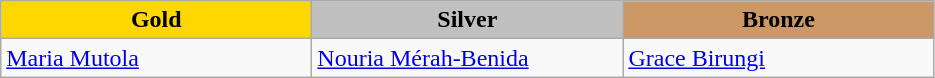<table class="wikitable" style="text-align:left">
<tr align="center">
<td width=200 bgcolor=gold><strong>Gold</strong></td>
<td width=200 bgcolor=silver><strong>Silver</strong></td>
<td width=200 bgcolor=CC9966><strong>Bronze</strong></td>
</tr>
<tr>
<td><a href='#'>Maria Mutola</a><br><em></em></td>
<td><a href='#'>Nouria Mérah-Benida</a><br><em></em></td>
<td><a href='#'>Grace Birungi</a><br><em></em></td>
</tr>
</table>
